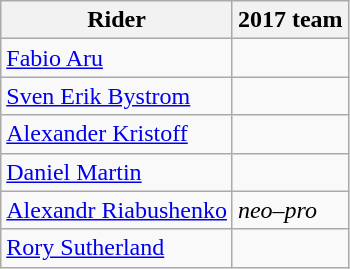<table class="wikitable">
<tr>
<th>Rider</th>
<th>2017 team</th>
</tr>
<tr>
<td><a href='#'>Fabio Aru</a></td>
<td></td>
</tr>
<tr>
<td><a href='#'>Sven Erik Bystrom</a></td>
<td></td>
</tr>
<tr>
<td><a href='#'>Alexander Kristoff</a></td>
<td></td>
</tr>
<tr>
<td><a href='#'>Daniel Martin</a></td>
<td></td>
</tr>
<tr>
<td><a href='#'>Alexandr Riabushenko</a></td>
<td><em>neo–pro</em></td>
</tr>
<tr>
<td><a href='#'>Rory Sutherland</a></td>
<td></td>
</tr>
</table>
